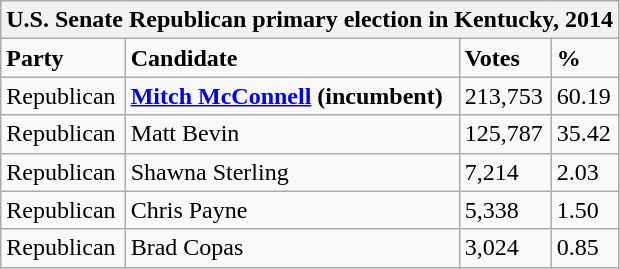<table class="wikitable">
<tr>
<th colspan="5">U.S. Senate Republican primary election in Kentucky, 2014</th>
</tr>
<tr>
<td><strong>Party</strong></td>
<td><strong>Candidate</strong></td>
<td><strong>Votes</strong></td>
<td><strong>%</strong></td>
</tr>
<tr>
<td>Republican</td>
<td><strong><a href='#'>Mitch McConnell</a> (incumbent)</strong></td>
<td>213,753</td>
<td>60.19</td>
</tr>
<tr>
<td>Republican</td>
<td>Matt Bevin</td>
<td>125,787</td>
<td>35.42</td>
</tr>
<tr>
<td>Republican</td>
<td>Shawna Sterling</td>
<td>7,214</td>
<td>2.03</td>
</tr>
<tr>
<td>Republican</td>
<td>Chris Payne</td>
<td>5,338</td>
<td>1.50</td>
</tr>
<tr>
<td>Republican</td>
<td>Brad Copas</td>
<td>3,024</td>
<td>0.85</td>
</tr>
</table>
